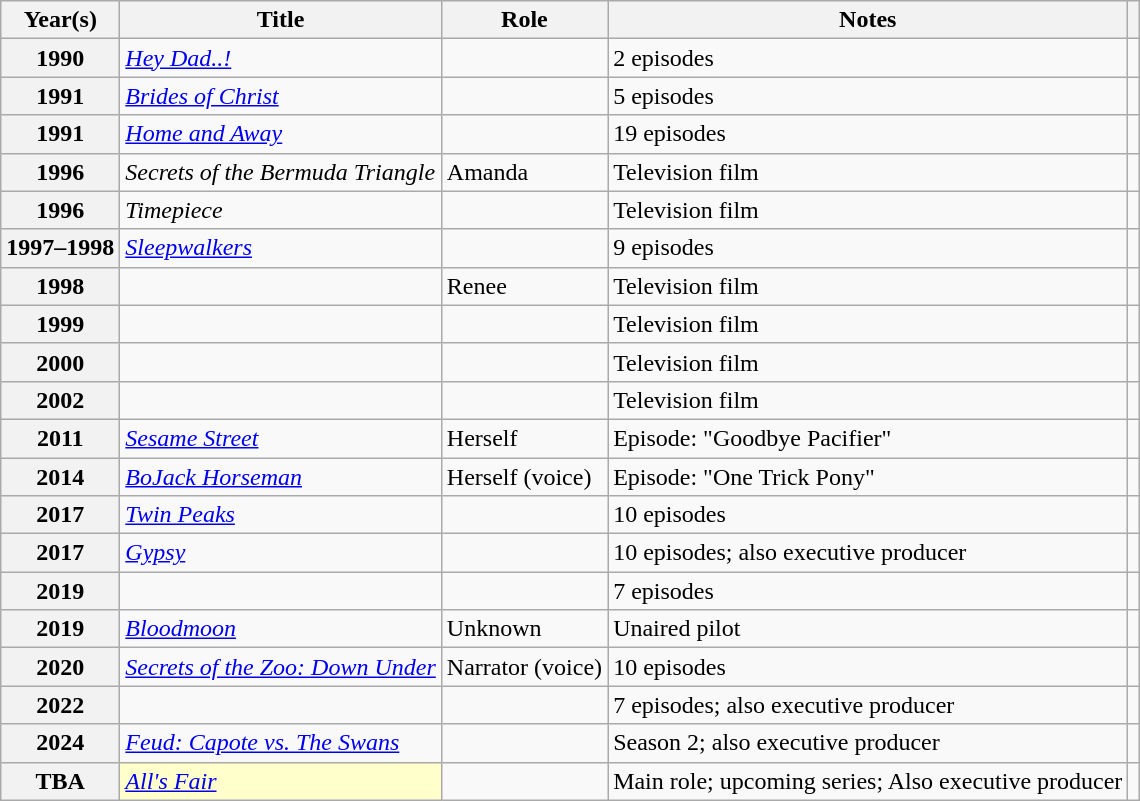<table class="wikitable plainrowheaders sortable">
<tr>
<th scope="col">Year(s)</th>
<th scope="col">Title</th>
<th scope="col">Role</th>
<th scope="col" class="unsortable">Notes</th>
<th scope="col" class="unsortable"></th>
</tr>
<tr>
<th scope=row>1990</th>
<td><em><a href='#'>Hey Dad..!</a></em></td>
<td></td>
<td>2 episodes</td>
<td style="text-align:center;"></td>
</tr>
<tr>
<th scope=row>1991</th>
<td><em><a href='#'>Brides of Christ</a></em></td>
<td></td>
<td>5 episodes</td>
<td style="text-align:center;"></td>
</tr>
<tr>
<th scope=row>1991</th>
<td><em><a href='#'>Home and Away</a></em></td>
<td></td>
<td>19 episodes</td>
<td style="text-align:center;"></td>
</tr>
<tr>
<th scope=row>1996</th>
<td><em>Secrets of the Bermuda Triangle</em></td>
<td>Amanda</td>
<td>Television film</td>
<td style="text-align:center;"></td>
</tr>
<tr>
<th scope=row>1996</th>
<td><em>Timepiece</em></td>
<td></td>
<td>Television film</td>
<td style="text-align:center;"></td>
</tr>
<tr>
<th scope=row>1997–1998</th>
<td><em><a href='#'>Sleepwalkers</a></em></td>
<td></td>
<td>9 episodes</td>
<td style="text-align:center;"></td>
</tr>
<tr>
<th scope=row>1998</th>
<td><em></em></td>
<td>Renee</td>
<td>Television film</td>
<td style="text-align:center;"></td>
</tr>
<tr>
<th scope=row>1999</th>
<td><em></em></td>
<td></td>
<td>Television film</td>
<td style="text-align:center;"></td>
</tr>
<tr>
<th scope=row>2000</th>
<td><em></em></td>
<td></td>
<td>Television film</td>
<td style="text-align:center;"></td>
</tr>
<tr>
<th scope=row>2002</th>
<td><em></em></td>
<td></td>
<td>Television film</td>
<td style="text-align:center;"></td>
</tr>
<tr>
<th scope=row>2011</th>
<td><em><a href='#'>Sesame Street</a></em></td>
<td>Herself</td>
<td>Episode: "Goodbye Pacifier"</td>
<td style="text-align:center;"></td>
</tr>
<tr>
<th scope=row>2014</th>
<td><em><a href='#'>BoJack Horseman</a></em></td>
<td>Herself (voice)</td>
<td>Episode: "One Trick Pony"</td>
<td style="text-align:center;"></td>
</tr>
<tr>
<th scope=row>2017</th>
<td><em><a href='#'>Twin Peaks</a></em></td>
<td></td>
<td>10 episodes</td>
<td style="text-align:center;"></td>
</tr>
<tr>
<th scope=row>2017</th>
<td><em><a href='#'>Gypsy</a></em></td>
<td></td>
<td>10 episodes; also executive producer</td>
<td style="text-align:center;"></td>
</tr>
<tr>
<th scope=row>2019</th>
<td><em></em></td>
<td></td>
<td>7 episodes</td>
<td style="text-align:center;"></td>
</tr>
<tr>
<th scope=row>2019</th>
<td><em><a href='#'>Bloodmoon</a></em></td>
<td>Unknown</td>
<td>Unaired pilot</td>
<td></td>
</tr>
<tr>
<th scope=row>2020</th>
<td><em><a href='#'>Secrets of the Zoo: Down Under</a></em></td>
<td>Narrator (voice)</td>
<td>10 episodes</td>
<td style="text-align:center;"></td>
</tr>
<tr>
<th scope=row>2022</th>
<td><em></em></td>
<td></td>
<td>7 episodes; also executive producer</td>
<td style="text-align:center;"></td>
</tr>
<tr>
<th scope=row>2024</th>
<td><em><a href='#'>Feud: Capote vs. The Swans</a></em></td>
<td></td>
<td>Season 2; also executive producer</td>
<td style="text-align:center;"></td>
</tr>
<tr>
<th scope="row">TBA</th>
<td style="background:#ffc;"><em><a href='#'>All's Fair</a></em> </td>
<td></td>
<td>Main role; upcoming series; Also executive producer</td>
<td style="text-align:center;"></td>
</tr>
</table>
